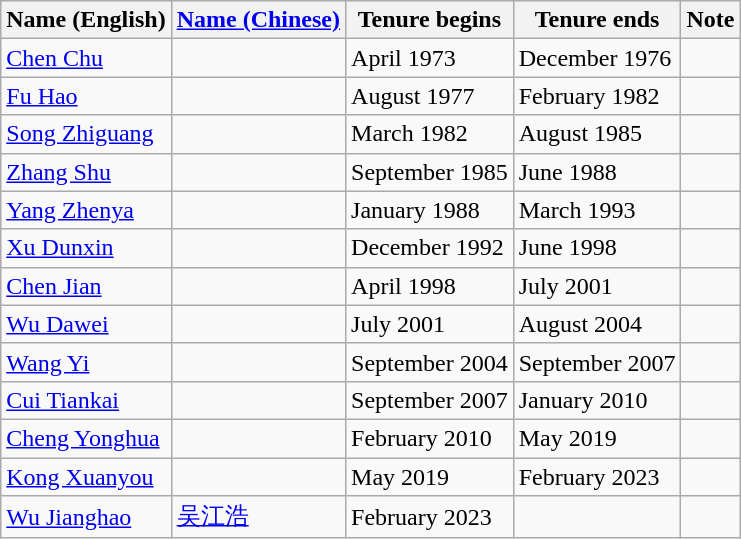<table class="wikitable">
<tr>
<th>Name (English)</th>
<th><a href='#'>Name (Chinese)</a></th>
<th>Tenure begins</th>
<th>Tenure ends</th>
<th>Note</th>
</tr>
<tr>
<td><a href='#'>Chen Chu</a></td>
<td></td>
<td>April 1973</td>
<td>December 1976</td>
<td></td>
</tr>
<tr>
<td><a href='#'>Fu Hao</a></td>
<td></td>
<td>August 1977</td>
<td>February 1982</td>
<td></td>
</tr>
<tr>
<td><a href='#'>Song Zhiguang</a></td>
<td></td>
<td>March 1982</td>
<td>August 1985</td>
<td></td>
</tr>
<tr>
<td><a href='#'>Zhang Shu</a></td>
<td></td>
<td>September 1985</td>
<td>June 1988</td>
<td></td>
</tr>
<tr>
<td><a href='#'>Yang Zhenya</a></td>
<td></td>
<td>January 1988</td>
<td>March 1993</td>
<td></td>
</tr>
<tr>
<td><a href='#'>Xu Dunxin</a></td>
<td></td>
<td>December 1992</td>
<td>June 1998</td>
<td></td>
</tr>
<tr>
<td><a href='#'>Chen Jian</a></td>
<td></td>
<td>April 1998</td>
<td>July 2001</td>
<td></td>
</tr>
<tr>
<td><a href='#'>Wu Dawei</a></td>
<td></td>
<td>July 2001</td>
<td>August 2004</td>
<td></td>
</tr>
<tr>
<td><a href='#'>Wang Yi</a></td>
<td></td>
<td>September 2004</td>
<td>September 2007</td>
<td></td>
</tr>
<tr>
<td><a href='#'>Cui Tiankai</a></td>
<td></td>
<td>September 2007</td>
<td>January 2010</td>
<td></td>
</tr>
<tr>
<td><a href='#'>Cheng Yonghua</a></td>
<td></td>
<td>February 2010</td>
<td>May 2019</td>
<td></td>
</tr>
<tr>
<td><a href='#'>Kong Xuanyou</a></td>
<td></td>
<td>May 2019</td>
<td>February 2023</td>
<td></td>
</tr>
<tr>
<td><a href='#'>Wu Jianghao</a></td>
<td><a href='#'>吴江浩</a></td>
<td>February 2023</td>
<td></td>
<td></td>
</tr>
</table>
